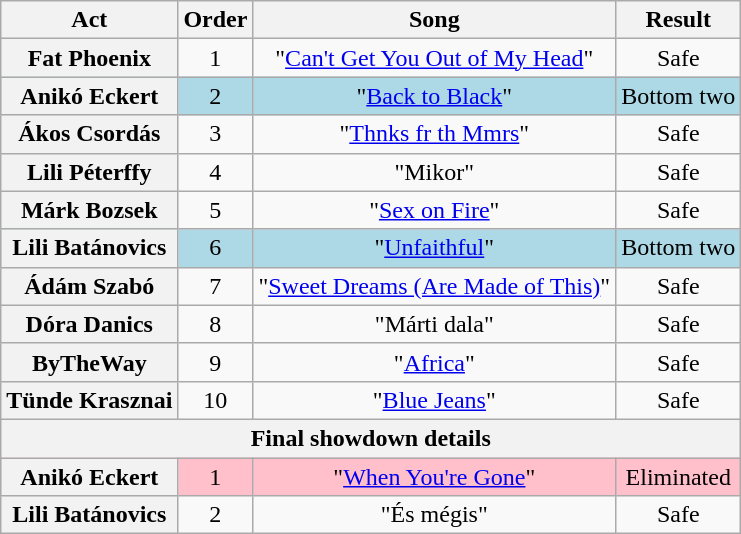<table class="wikitable" style="text-align:center;">
<tr>
<th scope="col">Act</th>
<th scope="col">Order</th>
<th scope="col">Song</th>
<th scope="col">Result</th>
</tr>
<tr>
<th scope="row">Fat Phoenix</th>
<td>1</td>
<td>"<a href='#'>Can't Get You Out of My Head</a>"</td>
<td>Safe</td>
</tr>
<tr bgcolor="lightblue">
<th scope="row">Anikó Eckert</th>
<td>2</td>
<td>"<a href='#'>Back to Black</a>"</td>
<td>Bottom two</td>
</tr>
<tr>
<th scope="row">Ákos Csordás</th>
<td>3</td>
<td>"<a href='#'>Thnks fr th Mmrs</a>"</td>
<td>Safe</td>
</tr>
<tr>
<th scope="row">Lili Péterffy</th>
<td>4</td>
<td>"Mikor"</td>
<td>Safe</td>
</tr>
<tr>
<th scope="row">Márk Bozsek</th>
<td>5</td>
<td>"<a href='#'>Sex on Fire</a>"</td>
<td>Safe</td>
</tr>
<tr bgcolor="lightblue">
<th scope="row">Lili Batánovics</th>
<td>6</td>
<td>"<a href='#'>Unfaithful</a>"</td>
<td>Bottom two</td>
</tr>
<tr>
<th scope="row">Ádám Szabó</th>
<td>7</td>
<td>"<a href='#'>Sweet Dreams (Are Made of This)</a>"</td>
<td>Safe</td>
</tr>
<tr>
<th scope="row">Dóra Danics</th>
<td>8</td>
<td>"Márti dala"</td>
<td>Safe</td>
</tr>
<tr>
<th scope="row">ByTheWay</th>
<td>9</td>
<td>"<a href='#'>Africa</a>"</td>
<td>Safe</td>
</tr>
<tr>
<th scope="row">Tünde Krasznai</th>
<td>10</td>
<td>"<a href='#'>Blue Jeans</a>"</td>
<td>Safe</td>
</tr>
<tr>
<th scope="col" colspan="6">Final showdown details</th>
</tr>
<tr bgcolor="pink">
<th scope="row">Anikó Eckert</th>
<td>1</td>
<td>"<a href='#'>When You're Gone</a>"</td>
<td>Eliminated</td>
</tr>
<tr>
<th scope="row">Lili Batánovics</th>
<td>2</td>
<td>"És mégis"</td>
<td>Safe</td>
</tr>
</table>
